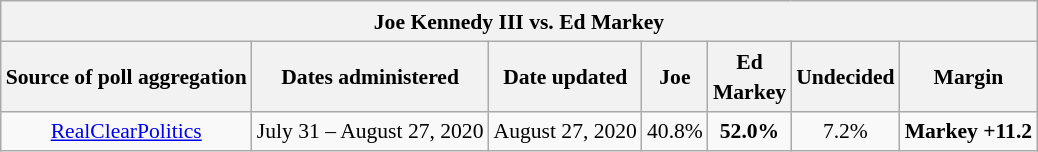<table class="wikitable sortable" style="text-align:center;font-size:90%;line-height:20px">
<tr>
<th colspan="7">Joe Kennedy III vs. Ed Markey</th>
</tr>
<tr>
<th>Source of poll aggregation</th>
<th>Dates administered</th>
<th>Date updated</th>
<th>Joe <br></th>
<th>Ed <br>Markey</th>
<th>Undecided</th>
<th>Margin</th>
</tr>
<tr>
<td><a href='#'>RealClearPolitics</a></td>
<td>July 31 – August 27, 2020</td>
<td>August 27, 2020</td>
<td>40.8%</td>
<td><strong>52.0%</strong></td>
<td>7.2%</td>
<td><strong>Markey +11.2</strong></td>
</tr>
</table>
